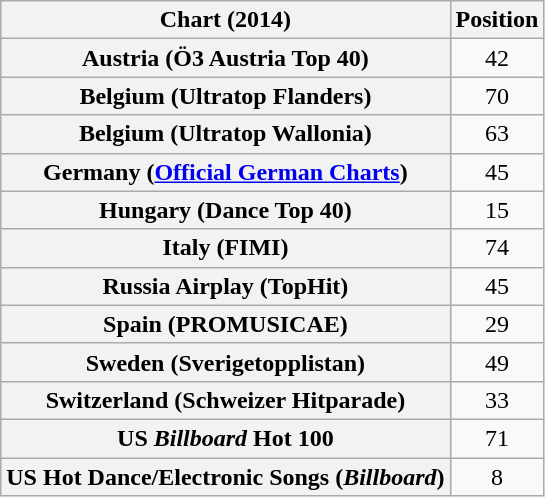<table class="wikitable sortable plainrowheaders" style="text-align:center">
<tr>
<th scope="col">Chart (2014)</th>
<th scope="col">Position</th>
</tr>
<tr>
<th scope="row">Austria (Ö3 Austria Top 40)</th>
<td style="text-align:center;">42</td>
</tr>
<tr>
<th scope="row">Belgium (Ultratop Flanders)</th>
<td style="text-align:center;">70</td>
</tr>
<tr>
<th scope="row">Belgium (Ultratop Wallonia)</th>
<td style="text-align:center;">63</td>
</tr>
<tr>
<th scope="row">Germany (<a href='#'>Official German Charts</a>)</th>
<td style="text-align:center;">45</td>
</tr>
<tr>
<th scope="row">Hungary (Dance Top 40)</th>
<td style="text-align:center;">15</td>
</tr>
<tr>
<th scope="row">Italy (FIMI)</th>
<td style="text-align:center;">74</td>
</tr>
<tr>
<th scope="row">Russia Airplay (TopHit)</th>
<td style="text-align:center;">45</td>
</tr>
<tr>
<th scope="row">Spain (PROMUSICAE)</th>
<td align=center>29</td>
</tr>
<tr>
<th scope="row">Sweden (Sverigetopplistan)</th>
<td style="text-align:center;">49</td>
</tr>
<tr>
<th scope="row">Switzerland (Schweizer Hitparade)</th>
<td style="text-align:center;">33</td>
</tr>
<tr>
<th scope="row">US <em>Billboard</em> Hot 100</th>
<td style="text-align:center;">71</td>
</tr>
<tr>
<th scope="row">US Hot Dance/Electronic Songs (<em>Billboard</em>)</th>
<td style="text-align:center;">8</td>
</tr>
</table>
